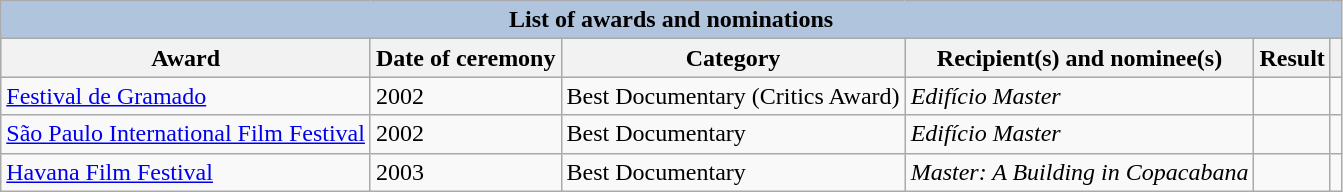<table class="wikitable sortable">
<tr style="background:#ccc; text-align:center;">
<th colspan="6" style="background: LightSteelBlue;">List of awards and nominations</th>
</tr>
<tr style="background:#ccc; text-align:center;">
<th scope="col">Award</th>
<th scope="col">Date of ceremony</th>
<th scope="col">Category</th>
<th scope="col">Recipient(s) and nominee(s)</th>
<th scope="col">Result</th>
<th scope="col" class="unsortable"></th>
</tr>
<tr>
<td rowspan="1"><a href='#'>Festival de Gramado</a></td>
<td>2002</td>
<td>Best Documentary (Critics Award)</td>
<td><em>Edifício Master</em></td>
<td></td>
<td style="text-align:center;"></td>
</tr>
<tr>
<td rowspan="1"><a href='#'>São Paulo International Film Festival</a></td>
<td>2002</td>
<td>Best Documentary</td>
<td><em>Edifício Master</em></td>
<td></td>
<td style="text-align:center;"></td>
</tr>
<tr>
<td rowspan="1"><a href='#'>Havana Film Festival</a></td>
<td>2003</td>
<td>Best Documentary</td>
<td><em>Master: A Building in Copacabana</em></td>
<td></td>
<td style="text-align:center;"></td>
</tr>
</table>
